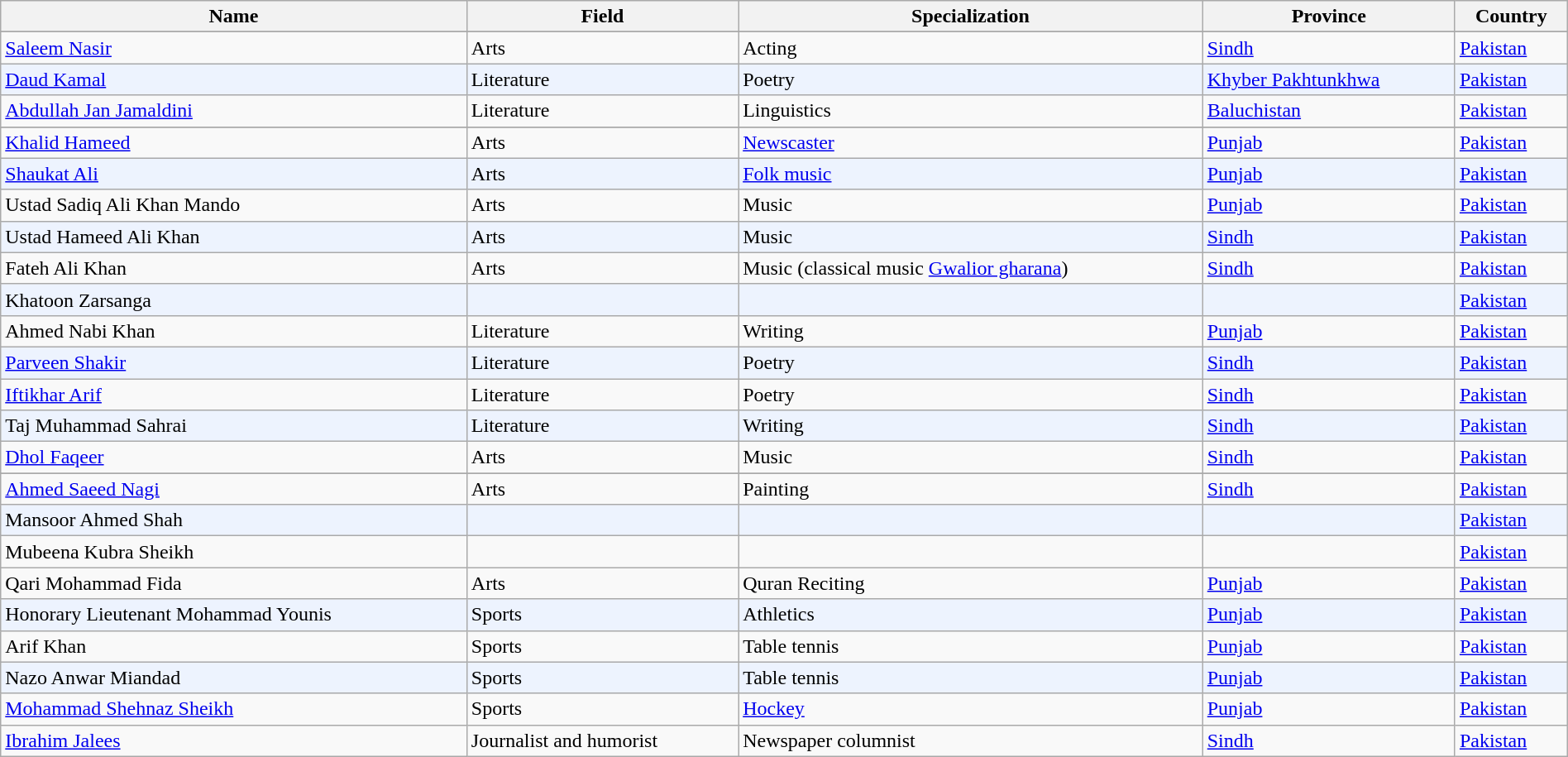<table class="wikitable sortable" width="100%">
<tr>
<th>Name</th>
<th>Field</th>
<th>Specialization</th>
<th>Province</th>
<th>Country</th>
</tr>
<tr bgcolor=#edf3fe>
</tr>
<tr>
<td><a href='#'>Saleem Nasir</a></td>
<td>Arts</td>
<td>Acting</td>
<td><a href='#'>Sindh</a></td>
<td><a href='#'>Pakistan</a></td>
</tr>
<tr bgcolor=#edf3fe>
<td><a href='#'>Daud Kamal</a></td>
<td>Literature</td>
<td>Poetry</td>
<td><a href='#'>Khyber Pakhtunkhwa</a></td>
<td><a href='#'>Pakistan</a></td>
</tr>
<tr>
<td><a href='#'>Abdullah Jan Jamaldini</a></td>
<td>Literature</td>
<td>Linguistics</td>
<td><a href='#'>Baluchistan</a></td>
<td><a href='#'>Pakistan</a></td>
</tr>
<tr bgcolor=#edf3fe>
</tr>
<tr>
<td><a href='#'>Khalid Hameed</a></td>
<td>Arts</td>
<td><a href='#'>Newscaster</a></td>
<td><a href='#'>Punjab</a></td>
<td><a href='#'>Pakistan</a></td>
</tr>
<tr bgcolor=#edf3fe>
<td><a href='#'>Shaukat Ali</a></td>
<td>Arts</td>
<td><a href='#'>Folk music</a></td>
<td><a href='#'>Punjab</a></td>
<td><a href='#'>Pakistan</a></td>
</tr>
<tr>
<td>Ustad Sadiq Ali Khan Mando</td>
<td>Arts</td>
<td>Music</td>
<td><a href='#'>Punjab</a></td>
<td><a href='#'>Pakistan</a></td>
</tr>
<tr bgcolor=#edf3fe>
<td>Ustad Hameed Ali Khan</td>
<td>Arts</td>
<td>Music</td>
<td><a href='#'>Sindh</a></td>
<td><a href='#'>Pakistan</a></td>
</tr>
<tr>
<td>Fateh Ali Khan</td>
<td>Arts</td>
<td>Music (classical music <a href='#'>Gwalior gharana</a>)</td>
<td><a href='#'>Sindh</a></td>
<td><a href='#'>Pakistan</a></td>
</tr>
<tr bgcolor=#edf3fe>
<td>Khatoon Zarsanga</td>
<td></td>
<td></td>
<td></td>
<td><a href='#'>Pakistan</a></td>
</tr>
<tr>
<td>Ahmed Nabi Khan</td>
<td>Literature</td>
<td>Writing</td>
<td><a href='#'>Punjab</a></td>
<td><a href='#'>Pakistan</a></td>
</tr>
<tr bgcolor=#edf3fe>
<td><a href='#'>Parveen Shakir</a></td>
<td>Literature</td>
<td>Poetry</td>
<td><a href='#'>Sindh</a></td>
<td><a href='#'>Pakistan</a></td>
</tr>
<tr>
<td><a href='#'>Iftikhar Arif</a></td>
<td>Literature</td>
<td>Poetry</td>
<td><a href='#'>Sindh</a></td>
<td><a href='#'>Pakistan</a></td>
</tr>
<tr bgcolor=#edf3fe>
<td>Taj Muhammad Sahrai</td>
<td>Literature</td>
<td>Writing</td>
<td><a href='#'>Sindh</a></td>
<td><a href='#'>Pakistan</a></td>
</tr>
<tr>
<td><a href='#'>Dhol Faqeer</a></td>
<td>Arts</td>
<td>Music</td>
<td><a href='#'>Sindh</a></td>
<td><a href='#'>Pakistan</a></td>
</tr>
<tr bgcolor=#edf3fe>
</tr>
<tr>
<td><a href='#'>Ahmed Saeed Nagi</a></td>
<td>Arts</td>
<td>Painting</td>
<td><a href='#'>Sindh</a></td>
<td><a href='#'>Pakistan</a></td>
</tr>
<tr bgcolor=#edf3fe>
<td>Mansoor Ahmed Shah</td>
<td></td>
<td></td>
<td></td>
<td><a href='#'>Pakistan</a></td>
</tr>
<tr>
<td>Mubeena Kubra Sheikh</td>
<td></td>
<td></td>
<td></td>
<td><a href='#'>Pakistan</a></td>
</tr>
<tr>
<td>Qari Mohammad Fida</td>
<td>Arts</td>
<td>Quran Reciting</td>
<td><a href='#'>Punjab</a></td>
<td><a href='#'>Pakistan</a></td>
</tr>
<tr bgcolor=#edf3fe>
<td>Honorary Lieutenant Mohammad Younis</td>
<td>Sports</td>
<td>Athletics</td>
<td><a href='#'>Punjab</a></td>
<td><a href='#'>Pakistan</a></td>
</tr>
<tr>
<td>Arif Khan</td>
<td>Sports</td>
<td>Table tennis</td>
<td><a href='#'>Punjab</a></td>
<td><a href='#'>Pakistan</a></td>
</tr>
<tr bgcolor=#edf3fe>
<td>Nazo Anwar Miandad</td>
<td>Sports</td>
<td>Table tennis</td>
<td><a href='#'>Punjab</a></td>
<td><a href='#'>Pakistan</a></td>
</tr>
<tr>
<td><a href='#'>Mohammad Shehnaz Sheikh</a></td>
<td>Sports</td>
<td><a href='#'>Hockey</a></td>
<td><a href='#'>Punjab</a></td>
<td><a href='#'>Pakistan</a></td>
</tr>
<tr>
<td><a href='#'>Ibrahim Jalees</a></td>
<td>Journalist and humorist</td>
<td>Newspaper columnist</td>
<td><a href='#'>Sindh</a></td>
<td><a href='#'>Pakistan</a></td>
</tr>
</table>
